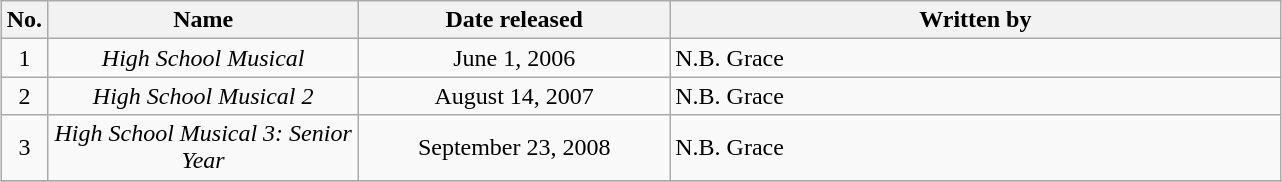<table class="wikitable" border="1" style="margin: 1em auto 1em auto;">
<tr>
<th style="background:" width = "20px">No.</th>
<th style="background:" width = "200px">Name</th>
<th style="background:" width = "200px">Date released</th>
<th style="background:" width = "400px">Written by</th>
</tr>
<tr>
<td align = center>1</td>
<td align = center><em>High School Musical</em></td>
<td align = center>June 1, 2006</td>
<td>N.B. Grace</td>
</tr>
<tr>
<td align = center>2</td>
<td align = center><em>High School Musical 2</em></td>
<td align = center>August 14, 2007</td>
<td>N.B. Grace</td>
</tr>
<tr>
<td align = center>3</td>
<td align = center><em>High School Musical 3: Senior Year</em></td>
<td align = center>September 23, 2008</td>
<td>N.B. Grace</td>
</tr>
<tr>
</tr>
</table>
